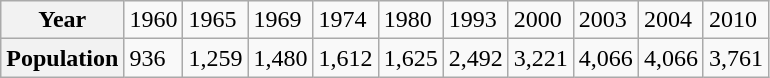<table class="wikitable">
<tr>
<th>Year</th>
<td>1960</td>
<td>1965</td>
<td>1969</td>
<td>1974</td>
<td>1980</td>
<td>1993</td>
<td>2000</td>
<td>2003</td>
<td>2004</td>
<td>2010</td>
</tr>
<tr>
<th>Population</th>
<td>936</td>
<td>1,259</td>
<td>1,480</td>
<td>1,612</td>
<td>1,625</td>
<td>2,492</td>
<td>3,221</td>
<td>4,066</td>
<td>4,066</td>
<td>3,761</td>
</tr>
</table>
